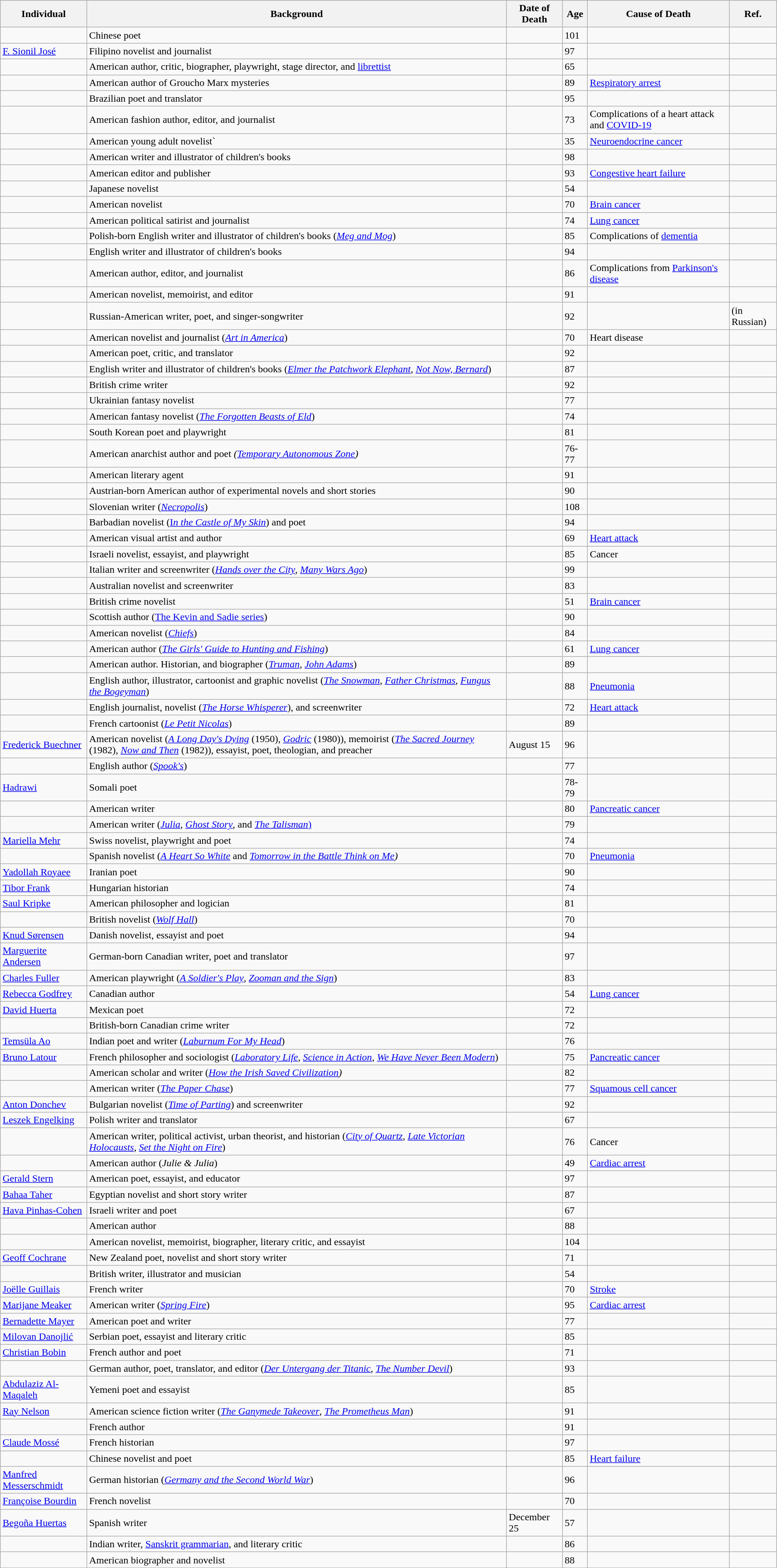<table class="wikitable">
<tr>
<th>Individual</th>
<th>Background</th>
<th>Date of Death</th>
<th>Age</th>
<th>Cause of Death</th>
<th>Ref.</th>
</tr>
<tr>
<td></td>
<td>Chinese poet</td>
<td></td>
<td>101</td>
<td></td>
<td></td>
</tr>
<tr>
<td><a href='#'>F. Sionil José</a></td>
<td>Filipino novelist and journalist</td>
<td></td>
<td>97</td>
<td></td>
<td></td>
</tr>
<tr>
<td></td>
<td>American author, critic, biographer, playwright, stage director, and <a href='#'>librettist</a></td>
<td></td>
<td>65</td>
<td></td>
<td></td>
</tr>
<tr>
<td></td>
<td>American author of Groucho Marx mysteries</td>
<td></td>
<td>89</td>
<td><a href='#'>Respiratory arrest</a></td>
<td></td>
</tr>
<tr>
<td></td>
<td>Brazilian poet and translator</td>
<td></td>
<td>95</td>
<td></td>
<td></td>
</tr>
<tr>
<td></td>
<td>American fashion author, editor, and journalist</td>
<td></td>
<td>73</td>
<td>Complications of a heart attack and <a href='#'>COVID-19</a></td>
<td></td>
</tr>
<tr>
<td></td>
<td>American young adult novelist`</td>
<td></td>
<td>35</td>
<td><a href='#'>Neuroendocrine cancer</a></td>
<td></td>
</tr>
<tr>
<td></td>
<td>American writer and illustrator of children's books</td>
<td></td>
<td>98</td>
<td></td>
<td></td>
</tr>
<tr>
<td></td>
<td>American editor and publisher</td>
<td></td>
<td>93</td>
<td><a href='#'>Congestive heart failure</a></td>
<td></td>
</tr>
<tr>
<td></td>
<td>Japanese novelist</td>
<td></td>
<td>54</td>
<td></td>
<td></td>
</tr>
<tr>
<td></td>
<td>American novelist</td>
<td></td>
<td>70</td>
<td><a href='#'>Brain cancer</a></td>
<td></td>
</tr>
<tr>
<td></td>
<td>American political satirist and journalist</td>
<td></td>
<td>74</td>
<td><a href='#'>Lung cancer</a></td>
<td></td>
</tr>
<tr>
<td></td>
<td>Polish-born English writer and illustrator of children's books (<em><a href='#'>Meg and Mog</a></em>)</td>
<td></td>
<td>85</td>
<td>Complications of <a href='#'>dementia</a></td>
<td></td>
</tr>
<tr>
<td></td>
<td>English writer and illustrator of children's books</td>
<td></td>
<td>94</td>
<td></td>
<td></td>
</tr>
<tr>
<td></td>
<td>American author, editor, and journalist</td>
<td></td>
<td>86</td>
<td>Complications from <a href='#'>Parkinson's disease</a></td>
<td></td>
</tr>
<tr>
<td></td>
<td>American novelist, memoirist, and editor</td>
<td></td>
<td>91</td>
<td></td>
<td></td>
</tr>
<tr>
<td></td>
<td>Russian-American writer, poet, and singer-songwriter</td>
<td></td>
<td>92</td>
<td></td>
<td> (in Russian)</td>
</tr>
<tr>
<td></td>
<td>American novelist and journalist (<em><a href='#'>Art in America</a></em>)</td>
<td></td>
<td>70</td>
<td>Heart disease</td>
<td></td>
</tr>
<tr>
<td></td>
<td>American poet, critic, and translator</td>
<td></td>
<td>92</td>
<td></td>
<td></td>
</tr>
<tr>
<td></td>
<td>English writer and illustrator of children's books (<em><a href='#'>Elmer the Patchwork Elephant</a></em>, <em><a href='#'>Not Now, Bernard</a></em>)</td>
<td></td>
<td>87</td>
<td></td>
<td></td>
</tr>
<tr>
<td></td>
<td>British crime writer</td>
<td></td>
<td>92</td>
<td></td>
<td></td>
</tr>
<tr>
<td></td>
<td>Ukrainian fantasy novelist</td>
<td></td>
<td>77</td>
<td></td>
<td></td>
</tr>
<tr>
<td></td>
<td>American fantasy novelist (<em><a href='#'>The Forgotten Beasts of Eld</a></em>)</td>
<td></td>
<td>74</td>
<td></td>
<td></td>
</tr>
<tr>
<td></td>
<td>South Korean poet and playwright</td>
<td></td>
<td>81</td>
<td></td>
<td></td>
</tr>
<tr>
<td></td>
<td>American anarchist author and poet <em>(<a href='#'>Temporary Autonomous Zone</a>)</em></td>
<td></td>
<td>76-77</td>
<td></td>
<td></td>
</tr>
<tr>
<td></td>
<td>American literary agent</td>
<td></td>
<td>91</td>
<td></td>
<td></td>
</tr>
<tr>
<td></td>
<td>Austrian-born American author of experimental novels and short stories</td>
<td></td>
<td>90</td>
<td></td>
<td></td>
</tr>
<tr>
<td></td>
<td>Slovenian writer (<em><a href='#'>Necropolis</a></em>)</td>
<td></td>
<td>108</td>
<td></td>
<td></td>
</tr>
<tr>
<td></td>
<td>Barbadian novelist (<a href='#'>I<em>n the Castle of My Skin</em></a>) and poet</td>
<td></td>
<td>94</td>
<td></td>
<td></td>
</tr>
<tr>
<td></td>
<td>American visual artist and author</td>
<td></td>
<td>69</td>
<td><a href='#'>Heart attack</a></td>
<td></td>
</tr>
<tr>
<td></td>
<td>Israeli novelist, essayist, and playwright</td>
<td></td>
<td>85</td>
<td>Cancer</td>
<td></td>
</tr>
<tr>
<td></td>
<td>Italian writer and screenwriter (<em><a href='#'>Hands over the City</a></em>, <em><a href='#'>Many Wars Ago</a></em>)</td>
<td></td>
<td>99</td>
<td></td>
<td></td>
</tr>
<tr>
<td></td>
<td>Australian novelist and screenwriter</td>
<td></td>
<td>83</td>
<td></td>
<td></td>
</tr>
<tr>
<td></td>
<td>British crime novelist</td>
<td></td>
<td>51</td>
<td><a href='#'>Brain cancer</a></td>
<td></td>
</tr>
<tr>
<td></td>
<td>Scottish author (<a href='#'>The Kevin and Sadie series</a>)</td>
<td></td>
<td>90</td>
<td></td>
<td></td>
</tr>
<tr>
<td></td>
<td>American novelist (<em><a href='#'>Chiefs</a></em>)</td>
<td></td>
<td>84</td>
<td></td>
<td></td>
</tr>
<tr>
<td></td>
<td>American author (<em><a href='#'>The Girls' Guide to Hunting and Fishing</a></em>)</td>
<td></td>
<td>61</td>
<td><a href='#'>Lung cancer</a></td>
<td></td>
</tr>
<tr>
<td></td>
<td>American author. Historian, and biographer (<em><a href='#'>Truman</a></em>, <em><a href='#'>John Adams</a></em>)</td>
<td></td>
<td>89</td>
<td></td>
<td></td>
</tr>
<tr>
<td></td>
<td>English author, illustrator, cartoonist and graphic novelist (<em><a href='#'>The Snowman</a></em>, <em><a href='#'>Father Christmas</a></em>, <em><a href='#'>Fungus the Bogeyman</a></em>)</td>
<td></td>
<td>88</td>
<td><a href='#'>Pneumonia</a></td>
<td></td>
</tr>
<tr>
<td></td>
<td>English journalist, novelist (<em><a href='#'>The Horse Whisperer</a></em>), and screenwriter</td>
<td></td>
<td>72</td>
<td><a href='#'>Heart attack</a></td>
<td></td>
</tr>
<tr>
<td></td>
<td>French cartoonist (<em><a href='#'>Le Petit Nicolas</a></em>)</td>
<td></td>
<td>89</td>
<td></td>
<td></td>
</tr>
<tr>
<td><a href='#'>Frederick Buechner</a></td>
<td>American novelist (<em><a href='#'>A Long Day's Dying</a></em> (1950), <a href='#'><em>Godric</em></a> (1980)), memoirist (<em><a href='#'>The Sacred Journey</a></em> (1982), <em><a href='#'>Now and Then</a></em> (1982)), essayist, poet, theologian, and preacher</td>
<td>August 15</td>
<td>96</td>
<td></td>
<td></td>
</tr>
<tr>
<td></td>
<td>English author (<em><a href='#'>Spook's</a></em>)</td>
<td></td>
<td>77</td>
<td></td>
<td></td>
</tr>
<tr>
<td><a href='#'>Hadrawi</a></td>
<td>Somali poet</td>
<td></td>
<td>78-79</td>
<td></td>
<td></td>
</tr>
<tr>
<td></td>
<td>American writer</td>
<td></td>
<td>80</td>
<td><a href='#'>Pancreatic cancer</a></td>
<td></td>
</tr>
<tr>
<td></td>
<td>American writer (<em><a href='#'>Julia</a>,</em> <em><a href='#'>Ghost Story</a></em>, and <em><a href='#'>The Talisman</a></em><a href='#'>)</a></td>
<td></td>
<td>79</td>
<td></td>
<td></td>
</tr>
<tr>
<td><a href='#'>Mariella Mehr</a></td>
<td>Swiss novelist, playwright and poet</td>
<td></td>
<td>74</td>
<td></td>
<td></td>
</tr>
<tr>
<td></td>
<td>Spanish novelist (<em><a href='#'>A Heart So White</a></em> and <em><a href='#'>Tomorrow in the Battle Think on Me</a>)</em></td>
<td></td>
<td>70</td>
<td><a href='#'>Pneumonia</a></td>
<td></td>
</tr>
<tr>
<td><a href='#'>Yadollah Royaee</a></td>
<td>Iranian poet</td>
<td></td>
<td>90</td>
<td></td>
<td></td>
</tr>
<tr>
<td><a href='#'>Tibor Frank</a></td>
<td>Hungarian historian</td>
<td></td>
<td>74</td>
<td></td>
<td></td>
</tr>
<tr>
<td><a href='#'>Saul Kripke</a></td>
<td>American philosopher and logician</td>
<td></td>
<td>81</td>
<td></td>
<td></td>
</tr>
<tr>
<td></td>
<td>British novelist (<em><a href='#'>Wolf Hall</a></em>)</td>
<td></td>
<td>70</td>
<td></td>
<td></td>
</tr>
<tr>
<td><a href='#'>Knud Sørensen</a></td>
<td>Danish novelist, essayist and poet</td>
<td></td>
<td>94</td>
<td></td>
<td></td>
</tr>
<tr>
<td><a href='#'>Marguerite Andersen</a></td>
<td>German-born Canadian writer, poet and translator</td>
<td></td>
<td>97</td>
<td></td>
<td></td>
</tr>
<tr>
<td><a href='#'>Charles Fuller</a></td>
<td>American playwright (<em><a href='#'>A Soldier's Play</a></em>, <em><a href='#'>Zooman and the Sign</a></em>)</td>
<td></td>
<td>83</td>
<td></td>
<td></td>
</tr>
<tr>
<td><a href='#'>Rebecca Godfrey</a></td>
<td>Canadian author</td>
<td></td>
<td>54</td>
<td><a href='#'>Lung cancer</a></td>
<td></td>
</tr>
<tr>
<td><a href='#'>David Huerta</a></td>
<td>Mexican poet</td>
<td></td>
<td>72</td>
<td></td>
<td></td>
</tr>
<tr>
<td></td>
<td>British-born Canadian crime writer</td>
<td></td>
<td>72</td>
<td></td>
<td></td>
</tr>
<tr>
<td><a href='#'>Temsüla Ao</a></td>
<td>Indian poet and writer (<em><a href='#'>Laburnum For My Head</a></em>)</td>
<td></td>
<td>76</td>
<td></td>
<td></td>
</tr>
<tr>
<td><a href='#'>Bruno Latour</a></td>
<td>French philosopher and sociologist (<em><a href='#'>Laboratory Life</a></em>, <em><a href='#'>Science in Action</a></em>, <em><a href='#'>We Have Never Been Modern</a></em>)</td>
<td></td>
<td>75</td>
<td><a href='#'>Pancreatic cancer</a></td>
<td></td>
</tr>
<tr>
<td></td>
<td>American scholar and writer (<em><a href='#'>How the Irish Saved Civilization</a>)</em></td>
<td></td>
<td>82</td>
<td></td>
<td></td>
</tr>
<tr>
<td></td>
<td>American writer (<a href='#'><em>The Paper Chase</em></a>)</td>
<td></td>
<td>77</td>
<td><a href='#'>Squamous cell cancer</a></td>
<td></td>
</tr>
<tr>
<td><a href='#'>Anton Donchev</a></td>
<td>Bulgarian novelist (<em><a href='#'>Time of Parting</a></em>) and screenwriter</td>
<td></td>
<td>92</td>
<td></td>
<td></td>
</tr>
<tr>
<td><a href='#'>Leszek Engelking</a></td>
<td>Polish writer and translator</td>
<td></td>
<td>67</td>
<td></td>
<td></td>
</tr>
<tr>
<td></td>
<td>American writer, political activist, urban theorist, and historian (<em><a href='#'>City of Quartz</a></em>, <em><a href='#'>Late Victorian Holocausts</a></em>, <em><a href='#'>Set the Night on Fire</a></em>)</td>
<td></td>
<td>76</td>
<td>Cancer</td>
<td></td>
</tr>
<tr>
<td></td>
<td>American author (<em>Julie & Julia</em>)</td>
<td></td>
<td>49</td>
<td><a href='#'>Cardiac arrest</a></td>
<td></td>
</tr>
<tr>
<td><a href='#'>Gerald Stern</a></td>
<td>American poet, essayist, and educator</td>
<td></td>
<td>97</td>
<td></td>
<td></td>
</tr>
<tr>
<td><a href='#'>Bahaa Taher</a></td>
<td>Egyptian novelist and short story writer</td>
<td></td>
<td>87</td>
<td></td>
<td></td>
</tr>
<tr>
<td><a href='#'>Hava Pinhas-Cohen</a></td>
<td>Israeli writer and poet</td>
<td></td>
<td>67</td>
<td></td>
<td></td>
</tr>
<tr>
<td></td>
<td>American author</td>
<td></td>
<td>88</td>
<td></td>
<td></td>
</tr>
<tr>
<td></td>
<td>American novelist, memoirist, biographer, literary critic, and essayist</td>
<td></td>
<td>104</td>
<td></td>
<td></td>
</tr>
<tr>
<td><a href='#'>Geoff Cochrane</a></td>
<td>New Zealand poet, novelist and short story writer</td>
<td></td>
<td>71</td>
<td></td>
<td></td>
</tr>
<tr>
<td></td>
<td>British writer, illustrator and musician</td>
<td></td>
<td>54</td>
<td></td>
<td></td>
</tr>
<tr>
<td><a href='#'>Joëlle Guillais</a></td>
<td>French writer</td>
<td></td>
<td>70</td>
<td><a href='#'>Stroke</a></td>
<td></td>
</tr>
<tr>
<td><a href='#'>Marijane Meaker</a></td>
<td>American writer (<em><a href='#'>Spring Fire</a></em>)</td>
<td></td>
<td>95</td>
<td><a href='#'>Cardiac arrest</a></td>
<td></td>
</tr>
<tr>
<td><a href='#'>Bernadette Mayer</a></td>
<td>American poet and writer</td>
<td></td>
<td>77</td>
<td></td>
<td></td>
</tr>
<tr>
<td><a href='#'>Milovan Danojlić</a></td>
<td>Serbian poet, essayist and literary critic</td>
<td></td>
<td>85</td>
<td></td>
<td></td>
</tr>
<tr>
<td><a href='#'>Christian Bobin</a></td>
<td>French author and poet</td>
<td></td>
<td>71</td>
<td></td>
<td></td>
</tr>
<tr p>
<td></td>
<td>German author, poet, translator, and editor (<em><a href='#'>Der Untergang der Titanic</a></em>, <em><a href='#'>The Number Devil</a></em>)</td>
<td></td>
<td>93</td>
<td></td>
<td></td>
</tr>
<tr>
<td><a href='#'>Abdulaziz Al-Maqaleh</a></td>
<td>Yemeni poet and essayist</td>
<td></td>
<td>85</td>
<td></td>
<td></td>
</tr>
<tr>
<td><a href='#'>Ray Nelson</a></td>
<td>American science fiction writer (<em><a href='#'>The Ganymede Takeover</a></em>, <em><a href='#'>The Prometheus Man</a></em>)</td>
<td></td>
<td>91</td>
<td></td>
<td></td>
</tr>
<tr>
<td></td>
<td>French author</td>
<td></td>
<td>91</td>
<td></td>
<td></td>
</tr>
<tr>
<td><a href='#'>Claude Mossé</a></td>
<td>French historian</td>
<td></td>
<td>97</td>
<td></td>
<td></td>
</tr>
<tr>
<td></td>
<td>Chinese novelist and poet</td>
<td></td>
<td>85</td>
<td><a href='#'>Heart failure</a></td>
<td></td>
</tr>
<tr>
<td><a href='#'>Manfred Messerschmidt</a></td>
<td>German historian (<em><a href='#'>Germany and the Second World War</a></em>)</td>
<td></td>
<td>96</td>
<td></td>
<td></td>
</tr>
<tr>
<td><a href='#'>Françoise Bourdin</a></td>
<td>French novelist</td>
<td></td>
<td>70</td>
<td></td>
<td></td>
</tr>
<tr>
<td><a href='#'>Begoña Huertas</a></td>
<td>Spanish writer</td>
<td>December 25</td>
<td>57</td>
<td></td>
<td></td>
</tr>
<tr>
<td></td>
<td>Indian writer, <a href='#'>Sanskrit grammarian</a>, and literary critic</td>
<td></td>
<td>86</td>
<td></td>
<td></td>
</tr>
<tr>
<td></td>
<td>American biographer and novelist</td>
<td></td>
<td>88</td>
<td></td>
<td></td>
</tr>
</table>
